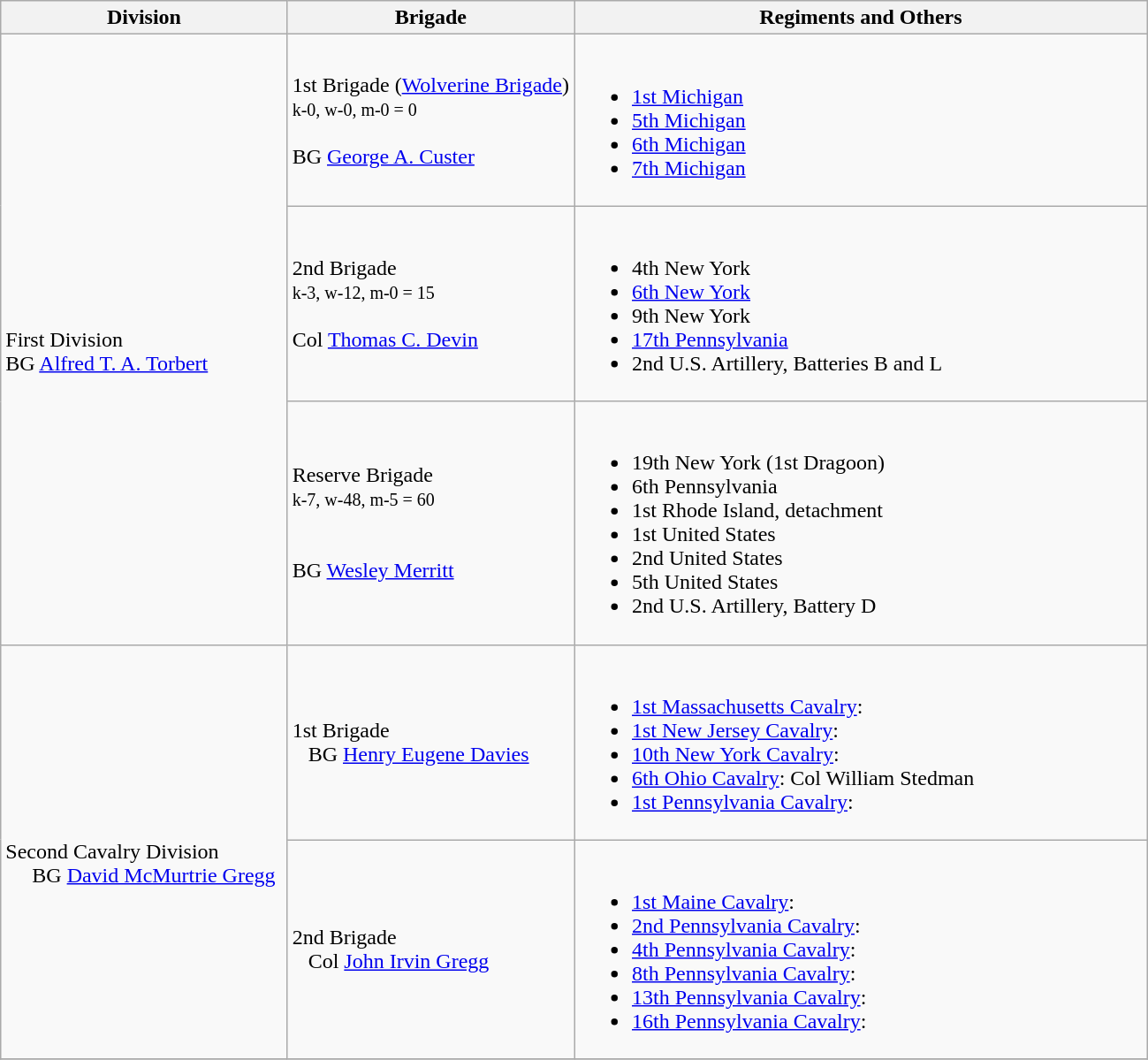<table class="wikitable">
<tr>
<th width=25%>Division</th>
<th width=25%>Brigade</th>
<th>Regiments and Others</th>
</tr>
<tr>
<td rowspan=3><br>First Division
<br>
BG <a href='#'>Alfred T. A. Torbert</a></td>
<td>1st Brigade (<a href='#'>Wolverine Brigade</a>)<br><small>k-0, w-0, m-0 = 0</small><br><br>
BG <a href='#'>George A. Custer</a></td>
<td><br><ul><li><a href='#'>1st Michigan</a></li><li><a href='#'>5th Michigan</a></li><li><a href='#'>6th Michigan</a></li><li><a href='#'>7th Michigan</a></li></ul></td>
</tr>
<tr>
<td>2nd Brigade<br><small>k-3, w-12, m-0 = 15</small><br><br>
Col <a href='#'>Thomas C. Devin</a></td>
<td><br><ul><li>4th New York</li><li><a href='#'>6th New York</a></li><li>9th New York</li><li><a href='#'>17th Pennsylvania</a></li><li>2nd U.S. Artillery, Batteries B and L</li></ul></td>
</tr>
<tr>
<td>Reserve Brigade<br><small>k-7, w-48, m-5 = 60</small><br><br><br>BG <a href='#'>Wesley Merritt</a></td>
<td><br><ul><li>19th New York (1st Dragoon)</li><li>6th Pennsylvania</li><li>1st Rhode Island, detachment</li><li>1st United States</li><li>2nd United States</li><li>5th United States</li><li>2nd U.S. Artillery, Battery D</li></ul></td>
</tr>
<tr>
<td rowspan=2><br>Second Cavalry Division
<br>    
BG <a href='#'>David McMurtrie Gregg</a></td>
<td>1st Brigade<br>  
BG <a href='#'>Henry Eugene Davies</a></td>
<td><br><ul><li><a href='#'>1st Massachusetts Cavalry</a>:</li><li><a href='#'>1st New Jersey Cavalry</a>:</li><li><a href='#'>10th New York Cavalry</a>:</li><li><a href='#'>6th Ohio Cavalry</a>: Col William Stedman</li><li><a href='#'>1st Pennsylvania Cavalry</a>:</li></ul></td>
</tr>
<tr>
<td>2nd Brigade<br>  
Col <a href='#'>John Irvin Gregg</a></td>
<td><br><ul><li><a href='#'>1st Maine Cavalry</a>:</li><li><a href='#'>2nd Pennsylvania Cavalry</a>:</li><li><a href='#'>4th Pennsylvania Cavalry</a>:</li><li><a href='#'>8th Pennsylvania Cavalry</a>:</li><li><a href='#'>13th Pennsylvania Cavalry</a>:</li><li><a href='#'>16th Pennsylvania Cavalry</a>:</li></ul></td>
</tr>
<tr>
</tr>
</table>
